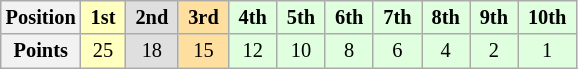<table class="wikitable" style="font-size:85%; text-align:center">
<tr>
<th>Position</th>
<td style="background:#ffffbf"> <strong>1st</strong> </td>
<td style="background:#dfdfdf"> <strong>2nd</strong> </td>
<td style="background:#ffdf9f"> <strong>3rd</strong> </td>
<td style="background:#dfffdf"> <strong>4th</strong> </td>
<td style="background:#dfffdf"> <strong>5th</strong> </td>
<td style="background:#dfffdf"> <strong>6th</strong> </td>
<td style="background:#dfffdf"> <strong>7th</strong> </td>
<td style="background:#dfffdf"> <strong>8th</strong> </td>
<td style="background:#dfffdf"> <strong>9th</strong> </td>
<td style="background:#dfffdf"> <strong>10th</strong> </td>
</tr>
<tr>
<th>Points</th>
<td style="background:#ffffbf">25</td>
<td style="background:#dfdfdf">18</td>
<td style="background:#ffdf9f">15</td>
<td style="background:#dfffdf">12</td>
<td style="background:#dfffdf">10</td>
<td style="background:#dfffdf">8</td>
<td style="background:#dfffdf">6</td>
<td style="background:#dfffdf">4</td>
<td style="background:#dfffdf">2</td>
<td style="background:#dfffdf">1</td>
</tr>
</table>
